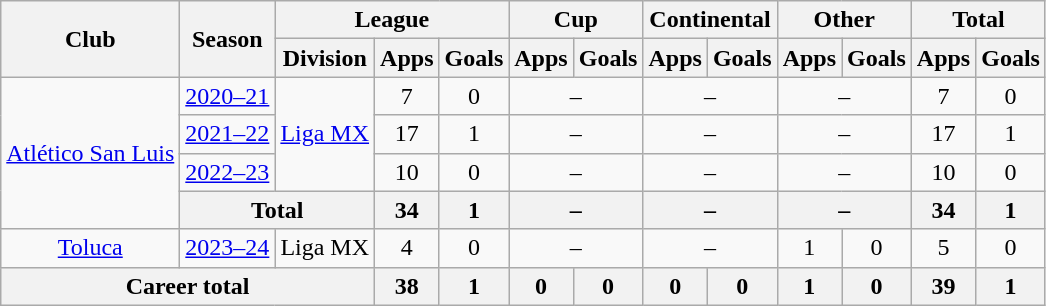<table class="wikitable" style="text-align: center">
<tr>
<th rowspan="2">Club</th>
<th rowspan="2">Season</th>
<th colspan="3">League</th>
<th colspan="2">Cup</th>
<th colspan="2">Continental</th>
<th colspan="2">Other</th>
<th colspan="2">Total</th>
</tr>
<tr>
<th>Division</th>
<th>Apps</th>
<th>Goals</th>
<th>Apps</th>
<th>Goals</th>
<th>Apps</th>
<th>Goals</th>
<th>Apps</th>
<th>Goals</th>
<th>Apps</th>
<th>Goals</th>
</tr>
<tr>
<td rowspan="4"><a href='#'>Atlético San Luis</a></td>
<td><a href='#'>2020–21</a></td>
<td rowspan="3"><a href='#'>Liga MX</a></td>
<td>7</td>
<td>0</td>
<td colspan="2">–</td>
<td colspan="2">–</td>
<td colspan="2">–</td>
<td>7</td>
<td>0</td>
</tr>
<tr>
<td><a href='#'>2021–22</a></td>
<td>17</td>
<td>1</td>
<td colspan="2">–</td>
<td colspan="2">–</td>
<td colspan="2">–</td>
<td>17</td>
<td>1</td>
</tr>
<tr>
<td><a href='#'>2022–23</a></td>
<td>10</td>
<td>0</td>
<td colspan="2">–</td>
<td colspan="2">–</td>
<td colspan="2">–</td>
<td>10</td>
<td>0</td>
</tr>
<tr>
<th colspan="2">Total</th>
<th>34</th>
<th>1</th>
<th colspan="2">–</th>
<th colspan="2">–</th>
<th colspan="2">–</th>
<th>34</th>
<th>1</th>
</tr>
<tr>
<td rowspan="1"><a href='#'>Toluca</a></td>
<td><a href='#'>2023–24</a></td>
<td rowspan="1">Liga MX</td>
<td>4</td>
<td>0</td>
<td colspan="2">–</td>
<td colspan="2">–</td>
<td>1</td>
<td>0</td>
<td>5</td>
<td>0</td>
</tr>
<tr>
<th colspan=3>Career total</th>
<th>38</th>
<th>1</th>
<th>0</th>
<th>0</th>
<th>0</th>
<th>0</th>
<th>1</th>
<th>0</th>
<th>39</th>
<th>1</th>
</tr>
</table>
